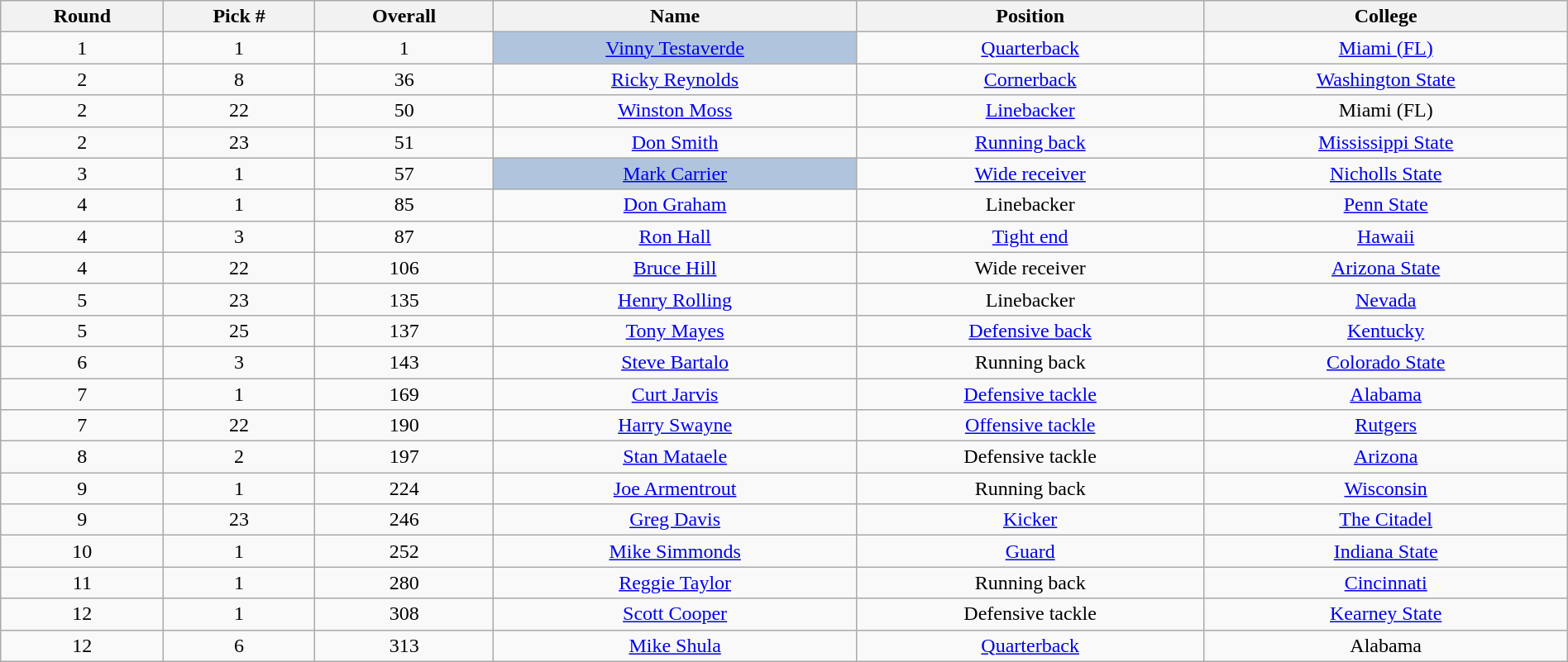<table class="wikitable sortable sortable" style="width: 100%; text-align:center">
<tr>
<th>Round</th>
<th>Pick #</th>
<th>Overall</th>
<th>Name</th>
<th>Position</th>
<th>College</th>
</tr>
<tr>
<td>1</td>
<td>1</td>
<td>1</td>
<td bgcolor=lightsteelblue><a href='#'>Vinny Testaverde</a></td>
<td><a href='#'>Quarterback</a></td>
<td><a href='#'>Miami (FL)</a></td>
</tr>
<tr>
<td>2</td>
<td>8</td>
<td>36</td>
<td><a href='#'>Ricky Reynolds</a></td>
<td><a href='#'>Cornerback</a></td>
<td><a href='#'>Washington State</a></td>
</tr>
<tr>
<td>2</td>
<td>22</td>
<td>50</td>
<td><a href='#'>Winston Moss</a></td>
<td><a href='#'>Linebacker</a></td>
<td>Miami (FL)</td>
</tr>
<tr>
<td>2</td>
<td>23</td>
<td>51</td>
<td><a href='#'>Don Smith</a></td>
<td><a href='#'>Running back</a></td>
<td><a href='#'>Mississippi State</a></td>
</tr>
<tr>
<td>3</td>
<td>1</td>
<td>57</td>
<td bgcolor=lightsteelblue><a href='#'>Mark Carrier</a></td>
<td><a href='#'>Wide receiver</a></td>
<td><a href='#'>Nicholls State</a></td>
</tr>
<tr>
<td>4</td>
<td>1</td>
<td>85</td>
<td><a href='#'>Don Graham</a></td>
<td>Linebacker</td>
<td><a href='#'>Penn State</a></td>
</tr>
<tr>
<td>4</td>
<td>3</td>
<td>87</td>
<td><a href='#'>Ron Hall</a></td>
<td><a href='#'>Tight end</a></td>
<td><a href='#'>Hawaii</a></td>
</tr>
<tr>
<td>4</td>
<td>22</td>
<td>106</td>
<td><a href='#'>Bruce Hill</a></td>
<td>Wide receiver</td>
<td><a href='#'>Arizona State</a></td>
</tr>
<tr>
<td>5</td>
<td>23</td>
<td>135</td>
<td><a href='#'>Henry Rolling</a></td>
<td>Linebacker</td>
<td><a href='#'>Nevada</a></td>
</tr>
<tr>
<td>5</td>
<td>25</td>
<td>137</td>
<td><a href='#'>Tony Mayes</a></td>
<td><a href='#'>Defensive back</a></td>
<td><a href='#'>Kentucky</a></td>
</tr>
<tr>
<td>6</td>
<td>3</td>
<td>143</td>
<td><a href='#'>Steve Bartalo</a></td>
<td>Running back</td>
<td><a href='#'>Colorado State</a></td>
</tr>
<tr>
<td>7</td>
<td>1</td>
<td>169</td>
<td><a href='#'>Curt Jarvis</a></td>
<td><a href='#'>Defensive tackle</a></td>
<td><a href='#'>Alabama</a></td>
</tr>
<tr>
<td>7</td>
<td>22</td>
<td>190</td>
<td><a href='#'>Harry Swayne</a></td>
<td><a href='#'>Offensive tackle</a></td>
<td><a href='#'>Rutgers</a></td>
</tr>
<tr>
<td>8</td>
<td>2</td>
<td>197</td>
<td><a href='#'>Stan Mataele</a></td>
<td>Defensive tackle</td>
<td><a href='#'>Arizona</a></td>
</tr>
<tr>
<td>9</td>
<td>1</td>
<td>224</td>
<td><a href='#'>Joe Armentrout</a></td>
<td>Running back</td>
<td><a href='#'>Wisconsin</a></td>
</tr>
<tr>
<td>9</td>
<td>23</td>
<td>246</td>
<td><a href='#'>Greg Davis</a></td>
<td><a href='#'>Kicker</a></td>
<td><a href='#'>The Citadel</a></td>
</tr>
<tr>
<td>10</td>
<td>1</td>
<td>252</td>
<td><a href='#'>Mike Simmonds</a></td>
<td><a href='#'>Guard</a></td>
<td><a href='#'>Indiana State</a></td>
</tr>
<tr>
<td>11</td>
<td>1</td>
<td>280</td>
<td><a href='#'>Reggie Taylor</a></td>
<td>Running back</td>
<td><a href='#'>Cincinnati</a></td>
</tr>
<tr>
<td>12</td>
<td>1</td>
<td>308</td>
<td><a href='#'>Scott Cooper</a></td>
<td>Defensive tackle</td>
<td><a href='#'>Kearney State</a></td>
</tr>
<tr>
<td>12</td>
<td>6</td>
<td>313</td>
<td><a href='#'>Mike Shula</a></td>
<td><a href='#'>Quarterback</a></td>
<td>Alabama</td>
</tr>
</table>
